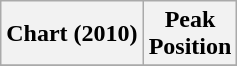<table class="wikitable">
<tr>
<th>Chart (2010)</th>
<th>Peak<br>Position</th>
</tr>
<tr>
</tr>
</table>
